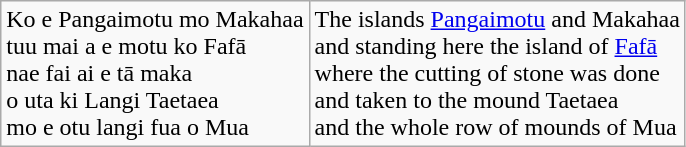<table class="wikitable">
<tr>
<td>Ko e Pangaimotu mo Makahaa<br>tuu mai a e motu ko Fafā<br>nae fai ai e tā maka<br>o uta ki Langi Taetaea<br>mo e otu langi fua o Mua</td>
<td>The islands <a href='#'>Pangaimotu</a> and Makahaa<br>and standing here the island of <a href='#'>Fafā</a><br>where the cutting of stone was done<br>and taken to the mound Taetaea<br>and the whole row of mounds of Mua</td>
</tr>
</table>
